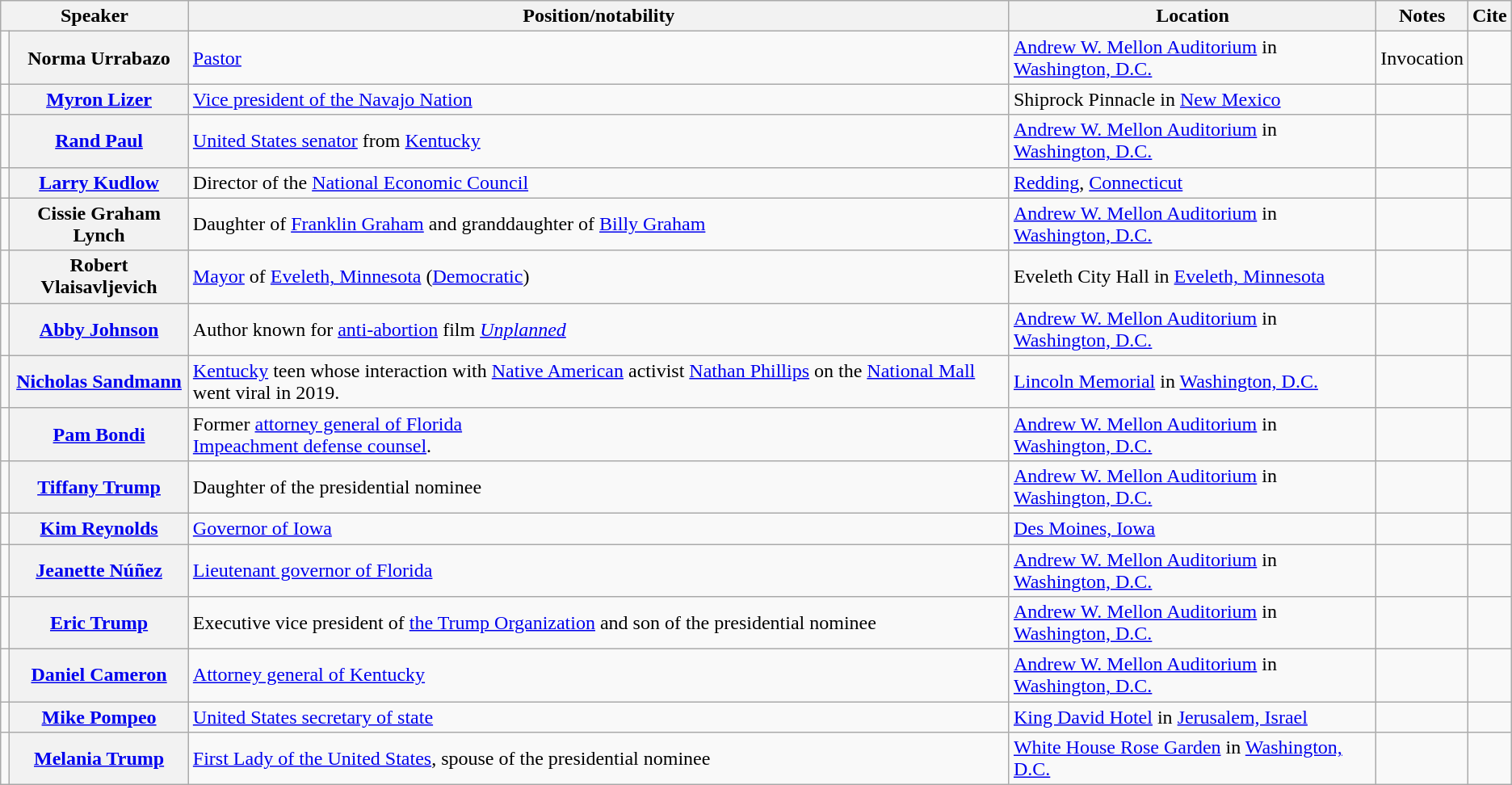<table class="wikitable plainrowheaders">
<tr>
<th scope="col" colspan=2>Speaker</th>
<th scope="col">Position/notability</th>
<th scope="col">Location</th>
<th scope="col">Notes</th>
<th scope="col">Cite</th>
</tr>
<tr>
<td></td>
<th scope="row">Norma Urrabazo</th>
<td><a href='#'>Pastor</a></td>
<td><a href='#'>Andrew W. Mellon Auditorium</a> in <a href='#'>Washington, D.C.</a></td>
<td>Invocation</td>
<td></td>
</tr>
<tr>
<td></td>
<th scope="row"><a href='#'>Myron Lizer</a></th>
<td><a href='#'>Vice president of the Navajo Nation</a></td>
<td>Shiprock Pinnacle in <a href='#'>New Mexico</a></td>
<td></td>
<td></td>
</tr>
<tr>
<td></td>
<th scope="row"><a href='#'>Rand Paul</a></th>
<td><a href='#'>United States senator</a> from <a href='#'>Kentucky</a></td>
<td><a href='#'>Andrew W. Mellon Auditorium</a> in <a href='#'>Washington, D.C.</a></td>
<td></td>
<td></td>
</tr>
<tr>
<td></td>
<th scope="row"><a href='#'>Larry Kudlow</a></th>
<td>Director of the <a href='#'>National Economic Council</a></td>
<td><a href='#'>Redding</a>, <a href='#'>Connecticut</a></td>
<td></td>
<td></td>
</tr>
<tr>
<td></td>
<th scope="row">Cissie Graham Lynch</th>
<td>Daughter of <a href='#'>Franklin Graham</a> and granddaughter of <a href='#'>Billy Graham</a></td>
<td><a href='#'>Andrew W. Mellon Auditorium</a> in <a href='#'>Washington, D.C.</a></td>
<td></td>
<td></td>
</tr>
<tr>
<td></td>
<th scope="row">Robert Vlaisavljevich</th>
<td><a href='#'>Mayor</a> of <a href='#'>Eveleth, Minnesota</a> (<a href='#'>Democratic</a>)</td>
<td>Eveleth City Hall in <a href='#'>Eveleth, Minnesota</a></td>
<td></td>
<td></td>
</tr>
<tr>
<td></td>
<th scope="row"><a href='#'>Abby Johnson</a></th>
<td>Author known for <a href='#'>anti-abortion</a> film <em><a href='#'>Unplanned</a></em></td>
<td><a href='#'>Andrew W. Mellon Auditorium</a> in <a href='#'>Washington, D.C.</a></td>
<td></td>
<td></td>
</tr>
<tr>
<td></td>
<th scope="row"><a href='#'>Nicholas Sandmann</a></th>
<td><a href='#'>Kentucky</a> teen whose interaction with <a href='#'>Native American</a> activist <a href='#'>Nathan Phillips</a> on the <a href='#'>National Mall</a> went viral in 2019.</td>
<td><a href='#'>Lincoln Memorial</a> in <a href='#'>Washington, D.C.</a></td>
<td></td>
<td></td>
</tr>
<tr>
<td></td>
<th scope="row"><a href='#'>Pam Bondi</a></th>
<td>Former <a href='#'>attorney general of Florida</a><br><a href='#'>Impeachment defense counsel</a>.</td>
<td><a href='#'>Andrew W. Mellon Auditorium</a> in <a href='#'>Washington, D.C.</a></td>
<td></td>
<td></td>
</tr>
<tr>
<td></td>
<th scope="row"><a href='#'>Tiffany Trump</a></th>
<td>Daughter of the presidential nominee</td>
<td><a href='#'>Andrew W. Mellon Auditorium</a> in <a href='#'>Washington, D.C.</a></td>
<td></td>
<td></td>
</tr>
<tr>
<td></td>
<th scope="row"><a href='#'>Kim Reynolds</a></th>
<td><a href='#'>Governor of Iowa</a></td>
<td><a href='#'>Des Moines, Iowa</a></td>
<td></td>
<td></td>
</tr>
<tr>
<td></td>
<th scope="row"><a href='#'>Jeanette Núñez</a></th>
<td><a href='#'>Lieutenant governor of Florida</a></td>
<td><a href='#'>Andrew W. Mellon Auditorium</a> in <a href='#'>Washington, D.C.</a></td>
<td></td>
<td></td>
</tr>
<tr>
<td></td>
<th scope="row"><a href='#'>Eric Trump</a></th>
<td>Executive vice president of <a href='#'>the Trump Organization</a> and son of the presidential nominee</td>
<td><a href='#'>Andrew W. Mellon Auditorium</a> in <a href='#'>Washington, D.C.</a></td>
<td></td>
<td></td>
</tr>
<tr>
<td></td>
<th scope="row"><a href='#'>Daniel Cameron</a></th>
<td><a href='#'>Attorney general of Kentucky</a></td>
<td><a href='#'>Andrew W. Mellon Auditorium</a> in <a href='#'>Washington, D.C.</a></td>
<td></td>
<td></td>
</tr>
<tr>
<td></td>
<th scope="row"><a href='#'>Mike Pompeo</a></th>
<td><a href='#'>United States secretary of state</a></td>
<td><a href='#'>King David Hotel</a> in <a href='#'>Jerusalem, Israel</a></td>
<td></td>
<td></td>
</tr>
<tr>
<td></td>
<th scope="row"><a href='#'>Melania Trump</a></th>
<td><a href='#'>First Lady of the United States</a>, spouse of the presidential nominee</td>
<td><a href='#'>White House Rose Garden</a> in <a href='#'>Washington, D.C.</a></td>
<td></td>
<td></td>
</tr>
</table>
